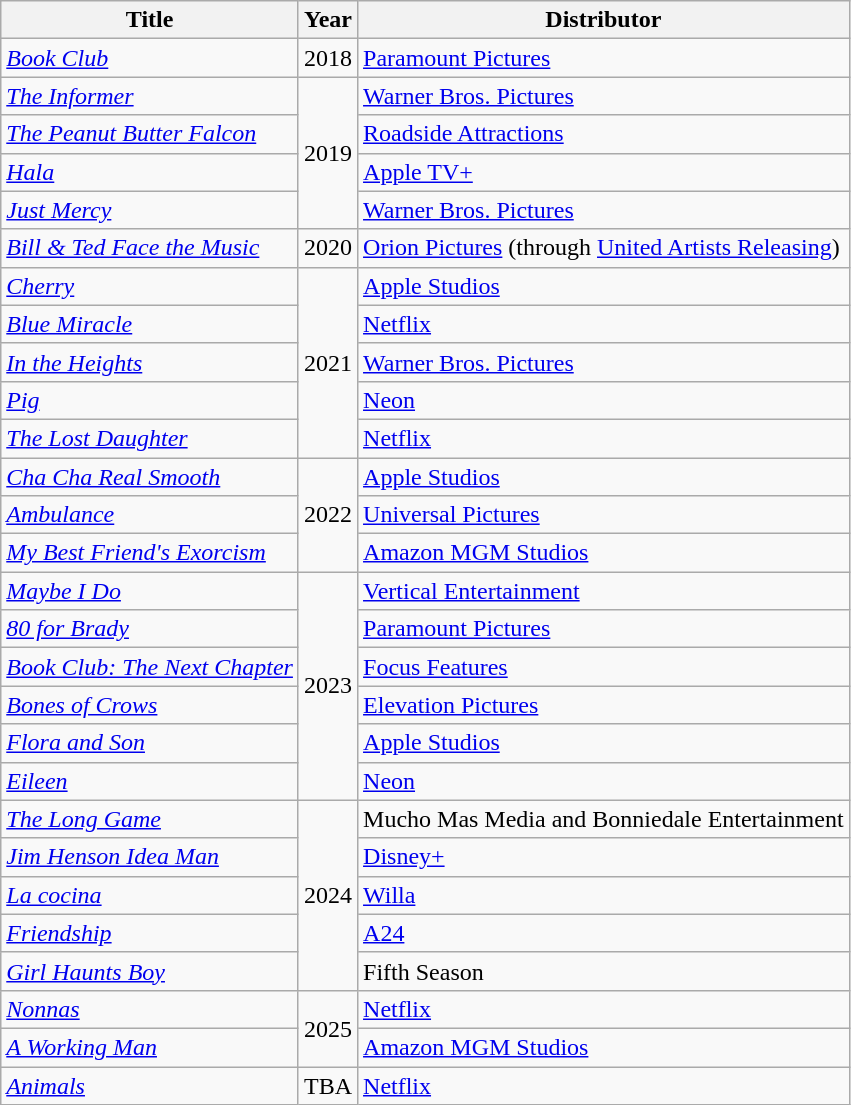<table class="wikitable sortable">
<tr>
<th>Title</th>
<th>Year</th>
<th>Distributor</th>
</tr>
<tr>
<td><em><a href='#'>Book Club</a></em></td>
<td>2018</td>
<td><a href='#'>Paramount Pictures</a></td>
</tr>
<tr>
<td><em><a href='#'>The Informer</a></em></td>
<td rowspan="4">2019</td>
<td><a href='#'>Warner Bros. Pictures</a></td>
</tr>
<tr>
<td><em><a href='#'>The Peanut Butter Falcon</a></em></td>
<td><a href='#'>Roadside Attractions</a></td>
</tr>
<tr>
<td><em><a href='#'>Hala</a></em></td>
<td><a href='#'>Apple TV+</a></td>
</tr>
<tr>
<td><em><a href='#'>Just Mercy</a></em></td>
<td><a href='#'>Warner Bros. Pictures</a></td>
</tr>
<tr>
<td><em><a href='#'>Bill & Ted Face the Music</a></em></td>
<td>2020</td>
<td><a href='#'>Orion Pictures</a> (through <a href='#'>United Artists Releasing</a>)</td>
</tr>
<tr>
<td><em><a href='#'>Cherry</a></em></td>
<td rowspan="5">2021</td>
<td><a href='#'>Apple Studios</a></td>
</tr>
<tr>
<td><em><a href='#'>Blue Miracle</a></em></td>
<td><a href='#'>Netflix</a></td>
</tr>
<tr>
<td><em><a href='#'>In the Heights</a></em></td>
<td><a href='#'>Warner Bros. Pictures</a></td>
</tr>
<tr>
<td><em><a href='#'>Pig</a></em></td>
<td><a href='#'>Neon</a></td>
</tr>
<tr>
<td><em><a href='#'>The Lost Daughter</a></em></td>
<td><a href='#'>Netflix</a></td>
</tr>
<tr>
<td><em><a href='#'>Cha Cha Real Smooth</a></em></td>
<td rowspan="3">2022</td>
<td><a href='#'>Apple Studios</a></td>
</tr>
<tr>
<td><em><a href='#'>Ambulance</a></em></td>
<td><a href='#'>Universal Pictures</a></td>
</tr>
<tr>
<td><em><a href='#'>My Best Friend's Exorcism</a></em></td>
<td><a href='#'>Amazon MGM Studios</a></td>
</tr>
<tr>
<td><em><a href='#'>Maybe I Do</a></em></td>
<td rowspan="6">2023</td>
<td><a href='#'>Vertical Entertainment</a></td>
</tr>
<tr>
<td><em><a href='#'>80 for Brady</a></em></td>
<td><a href='#'>Paramount Pictures</a></td>
</tr>
<tr>
<td><em><a href='#'>Book Club: The Next Chapter</a></em></td>
<td><a href='#'>Focus Features</a></td>
</tr>
<tr>
<td><em><a href='#'>Bones of Crows</a></em></td>
<td><a href='#'>Elevation Pictures</a></td>
</tr>
<tr>
<td><em><a href='#'>Flora and Son</a></em></td>
<td><a href='#'>Apple Studios</a></td>
</tr>
<tr>
<td><em><a href='#'>Eileen</a></em></td>
<td><a href='#'>Neon</a></td>
</tr>
<tr>
<td><em><a href='#'>The Long Game</a></em></td>
<td rowspan="5">2024</td>
<td>Mucho Mas Media and Bonniedale Entertainment</td>
</tr>
<tr>
<td><em><a href='#'>Jim Henson Idea Man</a></em></td>
<td><a href='#'>Disney+</a></td>
</tr>
<tr>
<td><em><a href='#'>La cocina</a></em></td>
<td><a href='#'>Willa</a></td>
</tr>
<tr>
<td><em><a href='#'>Friendship</a></em></td>
<td><a href='#'>A24</a></td>
</tr>
<tr>
<td><em><a href='#'>Girl Haunts Boy</a></em></td>
<td>Fifth Season</td>
</tr>
<tr>
<td><em><a href='#'>Nonnas</a></em></td>
<td rowspan="2">2025</td>
<td><a href='#'>Netflix</a></td>
</tr>
<tr>
<td><em><a href='#'>A Working Man</a></em></td>
<td><a href='#'>Amazon MGM Studios</a></td>
</tr>
<tr>
<td><em><a href='#'>Animals</a></em></td>
<td>TBA</td>
<td><a href='#'>Netflix</a></td>
</tr>
</table>
